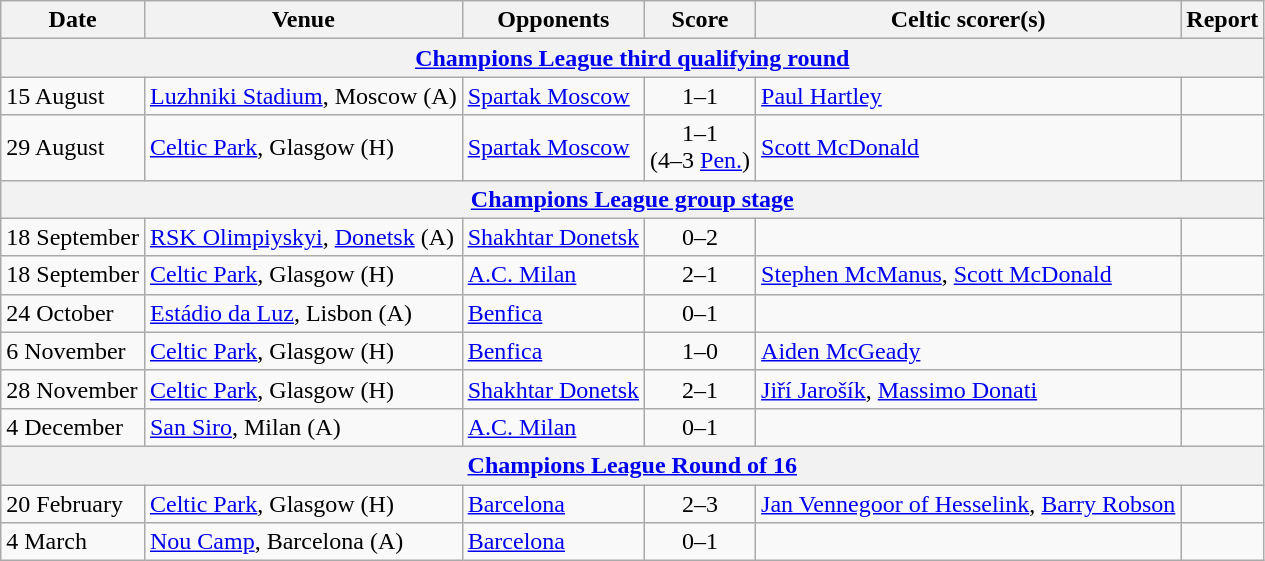<table class="wikitable">
<tr>
<th>Date</th>
<th>Venue</th>
<th>Opponents</th>
<th>Score</th>
<th>Celtic scorer(s)</th>
<th>Report</th>
</tr>
<tr>
<th colspan=7><a href='#'>Champions League third qualifying round</a></th>
</tr>
<tr>
<td>15 August</td>
<td><a href='#'>Luzhniki Stadium</a>, Moscow (A)</td>
<td> <a href='#'>Spartak Moscow</a></td>
<td align=center>1–1</td>
<td><a href='#'>Paul Hartley</a></td>
<td></td>
</tr>
<tr>
<td>29 August</td>
<td><a href='#'>Celtic Park</a>, Glasgow (H)</td>
<td> <a href='#'>Spartak Moscow</a></td>
<td align=center>1–1 <br>(4–3 <a href='#'>Pen.</a>)</td>
<td><a href='#'>Scott McDonald</a></td>
<td></td>
</tr>
<tr>
<th colspan=7><a href='#'>Champions League group stage</a></th>
</tr>
<tr>
<td>18 September</td>
<td><a href='#'>RSK Olimpiyskyi</a>, <a href='#'>Donetsk</a> (A)</td>
<td> <a href='#'>Shakhtar Donetsk</a></td>
<td align=center>0–2</td>
<td></td>
<td></td>
</tr>
<tr>
<td>18 September</td>
<td><a href='#'>Celtic Park</a>, Glasgow (H)</td>
<td> <a href='#'>A.C. Milan</a></td>
<td align=center>2–1</td>
<td><a href='#'>Stephen McManus</a>, <a href='#'>Scott McDonald</a></td>
<td></td>
</tr>
<tr>
<td>24 October</td>
<td><a href='#'>Estádio da Luz</a>, Lisbon (A)</td>
<td> <a href='#'>Benfica</a></td>
<td align=center>0–1</td>
<td></td>
<td></td>
</tr>
<tr>
<td>6 November</td>
<td><a href='#'>Celtic Park</a>, Glasgow (H)</td>
<td> <a href='#'>Benfica</a></td>
<td align=center>1–0</td>
<td><a href='#'>Aiden McGeady</a></td>
<td></td>
</tr>
<tr>
<td>28 November</td>
<td><a href='#'>Celtic Park</a>, Glasgow (H)</td>
<td> <a href='#'>Shakhtar Donetsk</a></td>
<td align=center>2–1</td>
<td><a href='#'>Jiří Jarošík</a>, <a href='#'>Massimo Donati</a></td>
<td></td>
</tr>
<tr>
<td>4 December</td>
<td><a href='#'>San Siro</a>, Milan (A)</td>
<td> <a href='#'>A.C. Milan</a></td>
<td align=center>0–1</td>
<td></td>
<td></td>
</tr>
<tr>
<th colspan=7><a href='#'>Champions League Round of 16</a></th>
</tr>
<tr>
<td>20 February</td>
<td><a href='#'>Celtic Park</a>, Glasgow (H)</td>
<td> <a href='#'>Barcelona</a></td>
<td align=center>2–3</td>
<td><a href='#'>Jan Vennegoor of Hesselink</a>, <a href='#'>Barry Robson</a></td>
<td></td>
</tr>
<tr>
<td>4 March</td>
<td><a href='#'>Nou Camp</a>, Barcelona (A)</td>
<td> <a href='#'>Barcelona</a></td>
<td align=center>0–1</td>
<td></td>
<td></td>
</tr>
</table>
